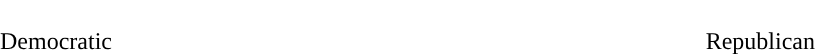<table style="width:70%; text-align:center">
<tr style="color:white">
<td style="background:"><strong>132</strong></td>
<td style="background:"><strong>1</strong></td>
<td style="background:"><strong>302</strong></td>
</tr>
<tr>
<td>Democratic</td>
<td></td>
<td>Republican</td>
</tr>
</table>
